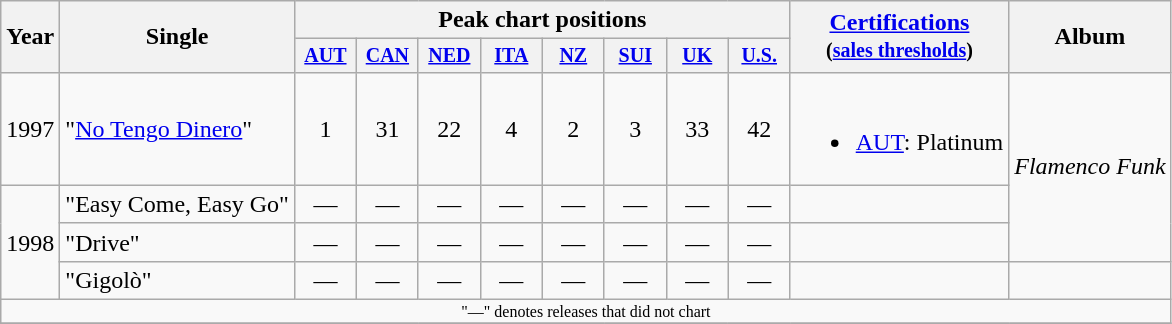<table class="wikitable" style="text-align:center;">
<tr>
<th rowspan="2">Year</th>
<th rowspan="2">Single</th>
<th colspan="8">Peak chart positions</th>
<th rowspan="2"><a href='#'>Certifications</a><br><small>(<a href='#'>sales thresholds</a>)</small></th>
<th rowspan="2">Album</th>
</tr>
<tr style="font-size:smaller;">
<th width="35"><a href='#'>AUT</a></th>
<th width="35"><a href='#'>CAN</a></th>
<th width="35"><a href='#'>NED</a></th>
<th width="35"><a href='#'>ITA</a></th>
<th width="35"><a href='#'>NZ</a></th>
<th width="35"><a href='#'>SUI</a></th>
<th width="35"><a href='#'>UK</a><br></th>
<th width="35"><a href='#'>U.S.</a></th>
</tr>
<tr>
<td>1997</td>
<td align="left">"<a href='#'>No Tengo Dinero</a>"</td>
<td>1</td>
<td>31</td>
<td>22</td>
<td>4</td>
<td>2</td>
<td>3</td>
<td>33</td>
<td>42</td>
<td><br><ul><li><a href='#'>AUT</a>: Platinum</li></ul></td>
<td align="left" rowspan="3"><em>Flamenco Funk</em></td>
</tr>
<tr>
<td rowspan="3">1998</td>
<td align="left">"Easy Come, Easy Go"</td>
<td>—</td>
<td>—</td>
<td>—</td>
<td>—</td>
<td>—</td>
<td>—</td>
<td>—</td>
<td>—</td>
<td></td>
</tr>
<tr>
<td align="left">"Drive"</td>
<td>—</td>
<td>—</td>
<td>—</td>
<td>—</td>
<td>—</td>
<td>—</td>
<td>—</td>
<td>—</td>
<td></td>
</tr>
<tr>
<td align="left">"Gigolò"</td>
<td>—</td>
<td>—</td>
<td>—</td>
<td>—</td>
<td>—</td>
<td>—</td>
<td>—</td>
<td>—</td>
<td></td>
<td></td>
</tr>
<tr>
<td colspan="15" style="font-size:8pt">"—" denotes releases that did not chart</td>
</tr>
<tr>
</tr>
</table>
